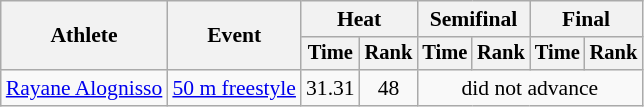<table class=wikitable style="font-size:90%">
<tr>
<th rowspan=2>Athlete</th>
<th rowspan=2>Event</th>
<th colspan="2">Heat</th>
<th colspan="2">Semifinal</th>
<th colspan="2">Final</th>
</tr>
<tr style="font-size:95%">
<th>Time</th>
<th>Rank</th>
<th>Time</th>
<th>Rank</th>
<th>Time</th>
<th>Rank</th>
</tr>
<tr align=center>
<td align=left><a href='#'>Rayane Alognisso</a></td>
<td align=left><a href='#'>50 m freestyle</a></td>
<td>31.31</td>
<td>48</td>
<td colspan=4>did not advance</td>
</tr>
</table>
